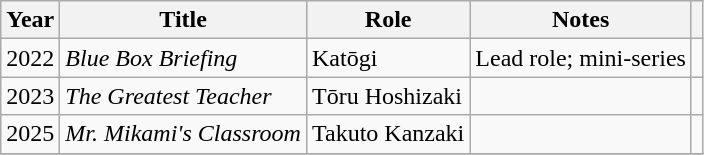<table class="wikitable sortable">
<tr>
<th>Year</th>
<th>Title</th>
<th>Role</th>
<th class = "unsortable">Notes</th>
<th class = "unsortable"></th>
</tr>
<tr>
<td>2022</td>
<td><em>Blue Box Briefing</em></td>
<td>Katōgi</td>
<td>Lead role; mini-series</td>
<td></td>
</tr>
<tr>
<td>2023</td>
<td><em>The Greatest Teacher</em></td>
<td>Tōru Hoshizaki</td>
<td></td>
<td></td>
</tr>
<tr>
<td>2025</td>
<td><em>Mr. Mikami's Classroom</em></td>
<td>Takuto Kanzaki</td>
<td></td>
<td></td>
</tr>
<tr>
</tr>
</table>
